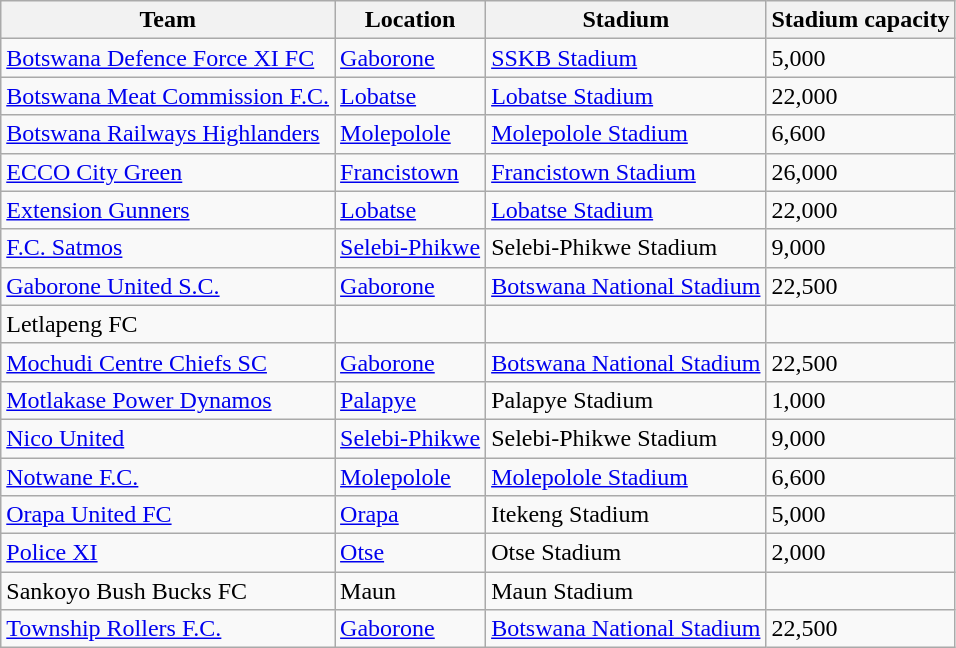<table class="wikitable sortable">
<tr>
<th>Team</th>
<th>Location</th>
<th>Stadium</th>
<th>Stadium capacity</th>
</tr>
<tr>
<td><a href='#'>Botswana Defence Force XI FC</a></td>
<td><a href='#'>Gaborone</a></td>
<td><a href='#'>SSKB Stadium</a></td>
<td>5,000</td>
</tr>
<tr>
<td><a href='#'>Botswana Meat Commission F.C.</a></td>
<td><a href='#'>Lobatse</a></td>
<td><a href='#'>Lobatse Stadium</a></td>
<td>22,000</td>
</tr>
<tr>
<td><a href='#'>Botswana Railways Highlanders</a></td>
<td><a href='#'>Molepolole</a></td>
<td><a href='#'>Molepolole Stadium</a></td>
<td>6,600</td>
</tr>
<tr>
<td><a href='#'>ECCO City Green</a></td>
<td><a href='#'>Francistown</a></td>
<td><a href='#'>Francistown Stadium</a></td>
<td>26,000</td>
</tr>
<tr>
<td><a href='#'>Extension Gunners</a></td>
<td><a href='#'>Lobatse</a></td>
<td><a href='#'>Lobatse Stadium</a></td>
<td>22,000</td>
</tr>
<tr>
<td><a href='#'>F.C. Satmos</a></td>
<td><a href='#'>Selebi-Phikwe</a></td>
<td>Selebi-Phikwe Stadium</td>
<td>9,000</td>
</tr>
<tr>
<td><a href='#'>Gaborone United S.C.</a></td>
<td><a href='#'>Gaborone</a></td>
<td><a href='#'>Botswana National Stadium</a></td>
<td>22,500</td>
</tr>
<tr>
<td>Letlapeng FC</td>
<td></td>
<td></td>
<td></td>
</tr>
<tr>
<td><a href='#'>Mochudi Centre Chiefs SC</a></td>
<td><a href='#'>Gaborone</a></td>
<td><a href='#'>Botswana National Stadium</a></td>
<td>22,500</td>
</tr>
<tr>
<td><a href='#'>Motlakase Power Dynamos</a></td>
<td><a href='#'>Palapye</a></td>
<td>Palapye Stadium</td>
<td>1,000</td>
</tr>
<tr>
<td><a href='#'>Nico United</a></td>
<td><a href='#'>Selebi-Phikwe</a></td>
<td>Selebi-Phikwe Stadium</td>
<td>9,000</td>
</tr>
<tr>
<td><a href='#'>Notwane F.C.</a></td>
<td><a href='#'>Molepolole</a></td>
<td><a href='#'>Molepolole Stadium</a></td>
<td>6,600</td>
</tr>
<tr>
<td><a href='#'>Orapa United FC</a></td>
<td><a href='#'>Orapa</a></td>
<td>Itekeng Stadium</td>
<td>5,000</td>
</tr>
<tr>
<td><a href='#'>Police XI</a></td>
<td><a href='#'>Otse</a></td>
<td>Otse Stadium</td>
<td>2,000</td>
</tr>
<tr>
<td>Sankoyo Bush Bucks FC</td>
<td>Maun</td>
<td>Maun Stadium</td>
<td></td>
</tr>
<tr>
<td><a href='#'>Township Rollers F.C.</a></td>
<td><a href='#'>Gaborone</a></td>
<td><a href='#'>Botswana National Stadium</a></td>
<td>22,500</td>
</tr>
</table>
